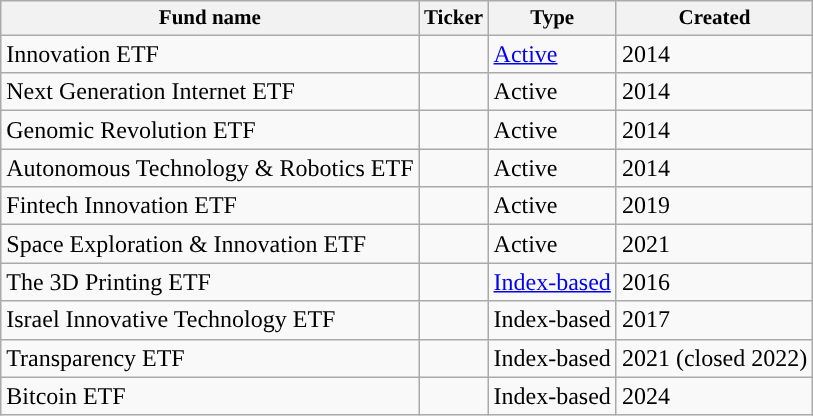<table class="wikitable sortable">
<tr style="font-size:14px;">
<th>Fund name</th>
<th>Ticker</th>
<th>Type</th>
<th>Created</th>
</tr>
<tr>
<td>Innovation ETF</td>
<td></td>
<td><a href='#'>Active</a></td>
<td>2014</td>
</tr>
<tr>
<td>Next Generation Internet ETF</td>
<td></td>
<td>Active</td>
<td>2014</td>
</tr>
<tr>
<td>Genomic Revolution ETF</td>
<td></td>
<td>Active</td>
<td>2014</td>
</tr>
<tr>
<td>Autonomous Technology & Robotics ETF</td>
<td></td>
<td>Active</td>
<td>2014</td>
</tr>
<tr>
<td>Fintech Innovation ETF</td>
<td></td>
<td>Active</td>
<td>2019</td>
</tr>
<tr>
<td>Space Exploration & Innovation ETF</td>
<td></td>
<td>Active</td>
<td>2021</td>
</tr>
<tr>
<td>The 3D Printing ETF</td>
<td></td>
<td><a href='#'>Index-based</a></td>
<td>2016</td>
</tr>
<tr>
<td>Israel Innovative Technology ETF</td>
<td></td>
<td>Index-based</td>
<td>2017</td>
</tr>
<tr>
<td>Transparency ETF</td>
<td></td>
<td>Index-based</td>
<td>2021 (closed 2022)</td>
</tr>
<tr>
<td>Bitcoin ETF</td>
<td></td>
<td>Index-based</td>
<td>2024</td>
</tr>
</table>
